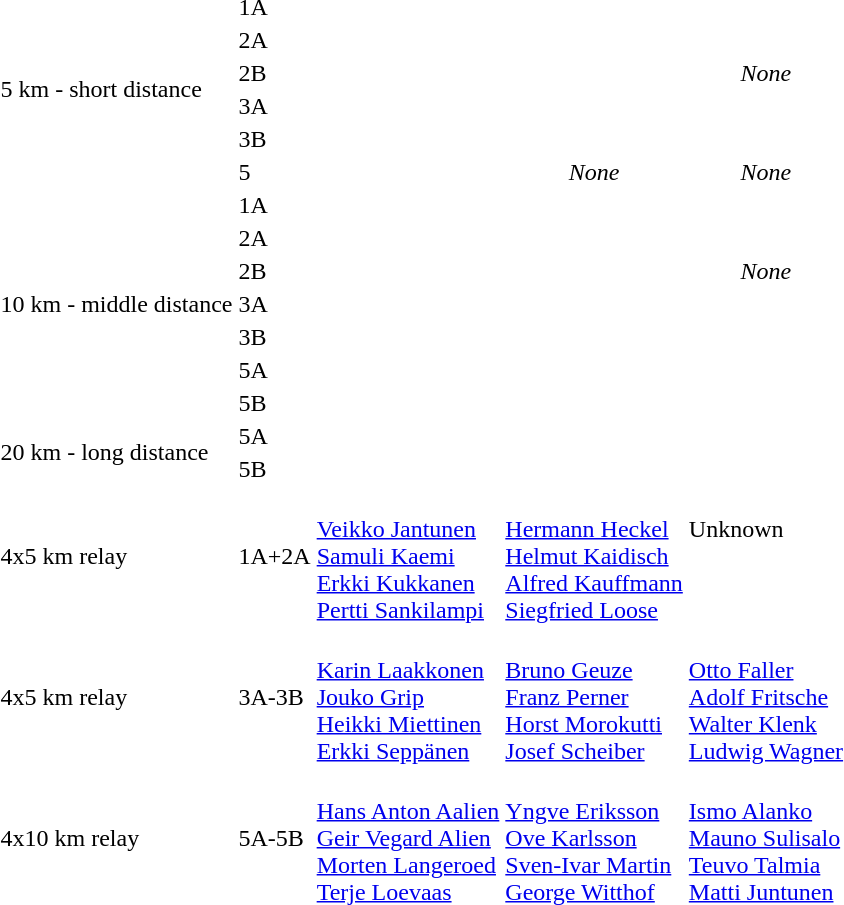<table>
<tr>
<td rowspan="7">5 km - short distance</td>
<td>1A<br></td>
<td></td>
<td></td>
<td></td>
</tr>
<tr>
<td>2A<br></td>
<td></td>
<td></td>
<td></td>
</tr>
<tr>
<td>2B<br></td>
<td></td>
<td></td>
<td align="center"><em>None</em></td>
</tr>
<tr>
<td rowspan="2">3A<br></td>
<td rowspan="2"></td>
<td rowspan="2"></td>
<td></td>
</tr>
<tr>
<td></td>
</tr>
<tr>
<td>3B<br></td>
<td></td>
<td></td>
<td></td>
</tr>
<tr>
<td>5<br></td>
<td></td>
<td align="center"><em>None</em></td>
<td align="center"><em>None</em></td>
</tr>
<tr>
<td rowspan="7">10 km - middle distance</td>
<td>1A<br></td>
<td></td>
<td></td>
<td></td>
</tr>
<tr>
<td>2A<br></td>
<td></td>
<td></td>
<td></td>
</tr>
<tr>
<td>2B<br></td>
<td></td>
<td></td>
<td align="center"><em>None</em></td>
</tr>
<tr>
<td>3A<br></td>
<td></td>
<td></td>
<td></td>
</tr>
<tr>
<td>3B<br></td>
<td></td>
<td></td>
<td></td>
</tr>
<tr>
<td>5A<br></td>
<td></td>
<td></td>
<td></td>
</tr>
<tr>
<td>5B<br></td>
<td></td>
<td></td>
<td></td>
</tr>
<tr>
<td rowspan="2">20 km - long distance</td>
<td>5A<br></td>
<td></td>
<td></td>
<td></td>
</tr>
<tr>
<td>5B<br></td>
<td></td>
<td></td>
<td></td>
</tr>
<tr>
<td>4x5 km relay</td>
<td>1A+2A <br></td>
<td valign=top> <br> <a href='#'>Veikko Jantunen</a> <br> <a href='#'>Samuli Kaemi</a> <br> <a href='#'>Erkki Kukkanen</a> <br> <a href='#'>Pertti Sankilampi</a></td>
<td valign=top> <br> <a href='#'>Hermann Heckel</a> <br> <a href='#'>Helmut Kaidisch</a> <br> <a href='#'>Alfred Kauffmann</a> <br> <a href='#'>Siegfried Loose</a></td>
<td valign=top> <br> Unknown</td>
</tr>
<tr>
<td>4x5 km relay</td>
<td>3A-3B <br></td>
<td valign=top> <br> <a href='#'>Karin Laakkonen</a> <br> <a href='#'>Jouko Grip</a> <br> <a href='#'>Heikki Miettinen</a> <br> <a href='#'>Erkki Seppänen</a></td>
<td valign=top> <br> <a href='#'>Bruno Geuze</a> <br> <a href='#'>Franz Perner</a> <br> <a href='#'>Horst Morokutti</a> <br> <a href='#'>Josef Scheiber</a></td>
<td valign=top> <br> <a href='#'>Otto Faller</a> <br> <a href='#'>Adolf Fritsche</a> <br> <a href='#'>Walter Klenk</a> <br> <a href='#'>Ludwig Wagner</a></td>
</tr>
<tr>
<td>4x10 km relay</td>
<td>5A-5B <br></td>
<td valign=top> <br> <a href='#'>Hans Anton Aalien</a> <br> <a href='#'>Geir Vegard Alien</a> <br> <a href='#'>Morten Langeroed</a> <br> <a href='#'>Terje Loevaas</a></td>
<td valign=top> <br> <a href='#'>Yngve Eriksson</a> <br> <a href='#'>Ove Karlsson</a> <br> <a href='#'>Sven-Ivar Martin</a> <br> <a href='#'>George Witthof</a></td>
<td valign=top> <br> <a href='#'>Ismo Alanko</a> <br> <a href='#'>Mauno Sulisalo</a> <br> <a href='#'>Teuvo Talmia</a> <br> <a href='#'>Matti Juntunen</a></td>
</tr>
</table>
